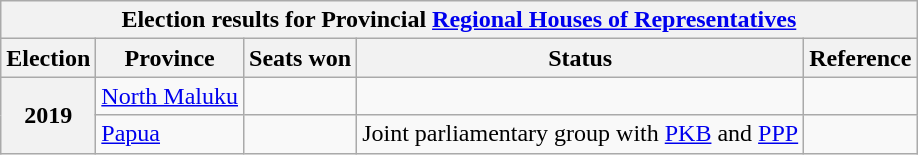<table class="wikitable">
<tr>
<th colspan=5>Election results for Provincial <a href='#'>Regional Houses of Representatives</a></th>
</tr>
<tr>
<th>Election</th>
<th>Province</th>
<th>Seats won</th>
<th>Status</th>
<th>Reference</th>
</tr>
<tr>
<th rowspan=2>2019</th>
<td><a href='#'>North Maluku</a></td>
<td></td>
<td></td>
<td></td>
</tr>
<tr>
<td><a href='#'>Papua</a></td>
<td></td>
<td>Joint parliamentary group with <a href='#'>PKB</a> and <a href='#'>PPP</a></td>
<td></td>
</tr>
</table>
